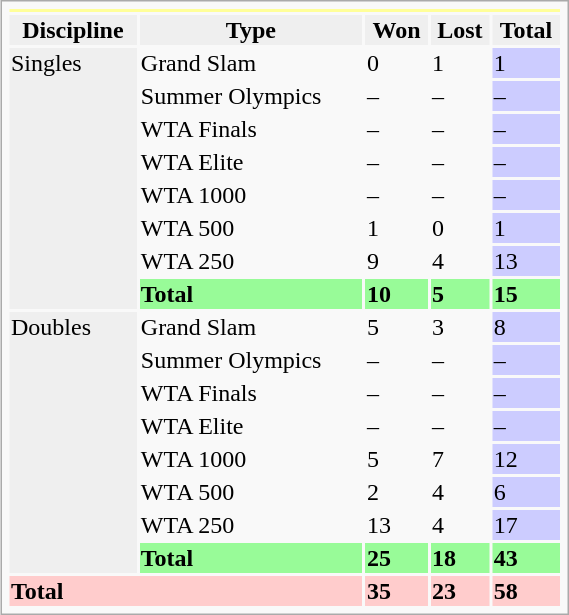<table class="infobox vcard vevent nowrap" width=30%>
<tr bgcolor=FFFF99>
<th colspan="5"></th>
</tr>
<tr style=background:#efefef;font-weight:bold>
<th>Discipline</th>
<th>Type</th>
<th>Won</th>
<th>Lost</th>
<th>Total</th>
</tr>
<tr>
<td rowspan="8" bgcolor="efefef">Singles</td>
<td>Grand Slam</td>
<td>0</td>
<td>1</td>
<td bgcolor=CCCCFF>1</td>
</tr>
<tr>
<td>Summer Olympics</td>
<td>–</td>
<td>–</td>
<td bgcolor=CCCCFF>–</td>
</tr>
<tr>
<td>WTA Finals</td>
<td>–</td>
<td>–</td>
<td bgcolor=CCCCFF>–</td>
</tr>
<tr>
<td>WTA Elite</td>
<td>–</td>
<td>–</td>
<td bgcolor="CCCCFF">–</td>
</tr>
<tr>
<td>WTA 1000</td>
<td>–</td>
<td>–</td>
<td bgcolor="CCCCFF">–</td>
</tr>
<tr>
<td>WTA 500</td>
<td>1</td>
<td>0</td>
<td bgcolor="CCCCFF">1</td>
</tr>
<tr>
<td>WTA 250</td>
<td>9</td>
<td>4</td>
<td bgcolor="CCCCFF">13</td>
</tr>
<tr style=background:#98FB98;font-weight:bold>
<td>Total</td>
<td>10</td>
<td>5</td>
<td>15</td>
</tr>
<tr>
<td rowspan="8" bgcolor="efefef">Doubles</td>
<td>Grand Slam</td>
<td>5</td>
<td>3</td>
<td bgcolor=CCCCFF>8</td>
</tr>
<tr>
<td>Summer Olympics</td>
<td>–</td>
<td>–</td>
<td bgcolor=CCCCFF>–</td>
</tr>
<tr>
<td>WTA Finals</td>
<td>–</td>
<td>–</td>
<td bgcolor=CCCCFF>–</td>
</tr>
<tr>
<td>WTA Elite</td>
<td>–</td>
<td>–</td>
<td bgcolor="CCCCFF">–</td>
</tr>
<tr>
<td>WTA 1000</td>
<td>5</td>
<td>7</td>
<td bgcolor="CCCCFF">12</td>
</tr>
<tr>
<td>WTA 500</td>
<td>2</td>
<td>4</td>
<td bgcolor="CCCCFF">6</td>
</tr>
<tr>
<td>WTA 250</td>
<td>13</td>
<td>4</td>
<td bgcolor="CCCCFF">17</td>
</tr>
<tr style=background:#98FB98;font-weight:bold>
<td>Total</td>
<td>25</td>
<td>18</td>
<td>43</td>
</tr>
<tr style=background:#FCC;font-weight:bold>
<td colspan=2>Total</td>
<td>35</td>
<td>23</td>
<td>58</td>
</tr>
</table>
